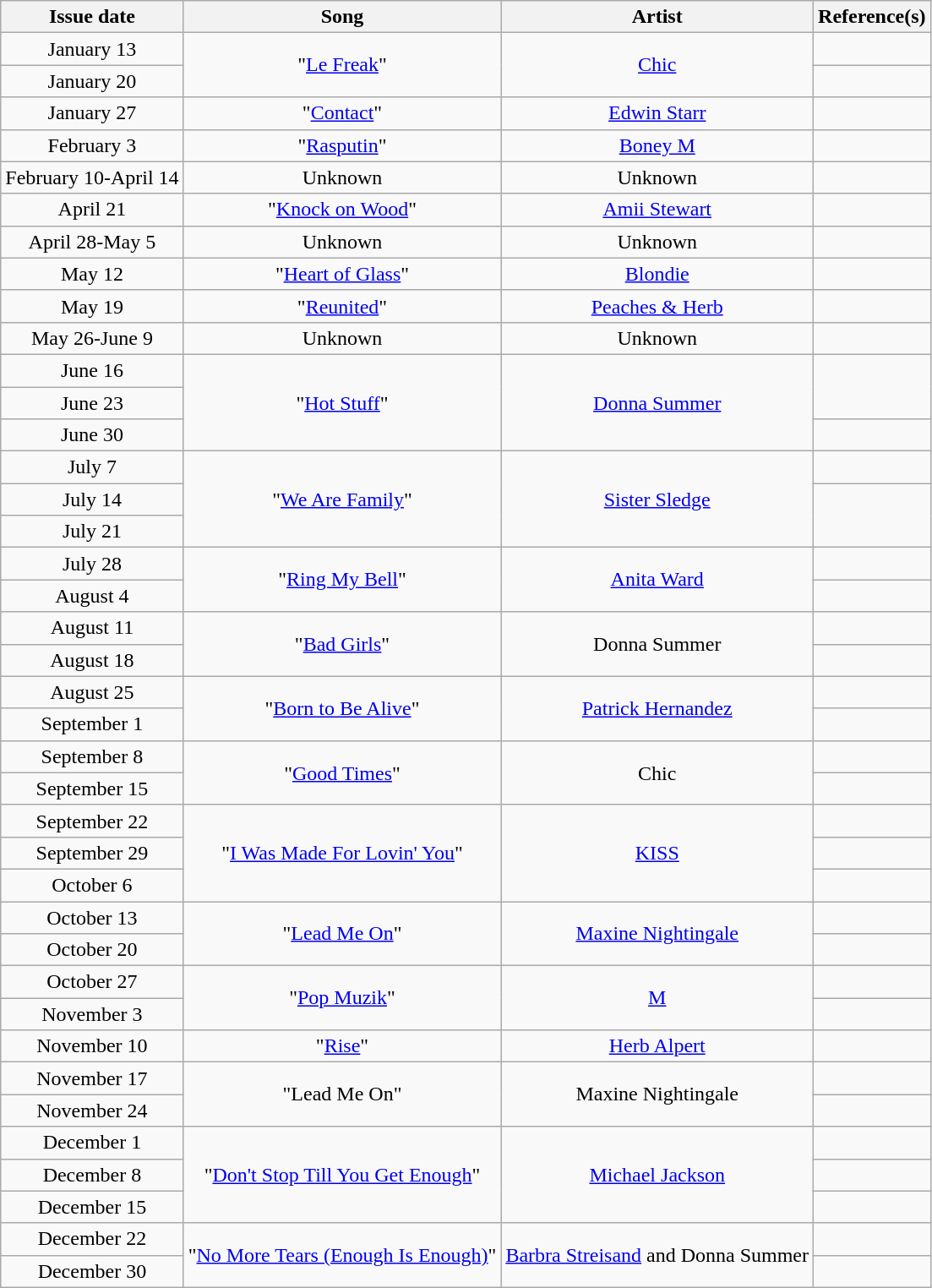<table class="wikitable" style="text-align:center;">
<tr>
<th scope="col">Issue date</th>
<th scope="col">Song</th>
<th scope="col">Artist</th>
<th scope="col">Reference(s)</th>
</tr>
<tr>
<td>January 13</td>
<td rowspan="2">"<a href='#'>Le Freak</a>"</td>
<td rowspan="2"><a href='#'>Chic</a></td>
<td></td>
</tr>
<tr>
<td>January 20</td>
<td></td>
</tr>
<tr>
<td>January 27</td>
<td>"<a href='#'>Contact</a>"</td>
<td><a href='#'>Edwin Starr</a></td>
<td></td>
</tr>
<tr>
<td>February 3</td>
<td>"<a href='#'>Rasputin</a>"</td>
<td><a href='#'>Boney M</a></td>
<td></td>
</tr>
<tr>
<td>February 10-April 14</td>
<td>Unknown</td>
<td>Unknown</td>
<td></td>
</tr>
<tr>
<td>April 21</td>
<td>"<a href='#'>Knock on Wood</a>"</td>
<td><a href='#'>Amii Stewart</a></td>
<td></td>
</tr>
<tr>
<td>April 28-May 5</td>
<td>Unknown</td>
<td>Unknown</td>
<td></td>
</tr>
<tr>
<td>May 12</td>
<td>"<a href='#'>Heart of Glass</a>"</td>
<td><a href='#'>Blondie</a></td>
<td></td>
</tr>
<tr>
<td>May 19</td>
<td>"<a href='#'>Reunited</a>"</td>
<td><a href='#'>Peaches & Herb</a></td>
<td></td>
</tr>
<tr>
<td>May 26-June 9</td>
<td>Unknown</td>
<td>Unknown</td>
</tr>
<tr>
<td>June 16</td>
<td rowspan=3>"<a href='#'>Hot Stuff</a>"</td>
<td rowspan=3><a href='#'>Donna Summer</a></td>
<td rowspan=2></td>
</tr>
<tr>
<td>June 23</td>
</tr>
<tr>
<td>June 30</td>
<td></td>
</tr>
<tr>
<td>July 7</td>
<td rowspan=3>"<a href='#'>We Are Family</a>"</td>
<td rowspan=3><a href='#'>Sister Sledge</a></td>
<td></td>
</tr>
<tr>
<td>July 14</td>
<td rowspan=2></td>
</tr>
<tr>
<td>July 21</td>
</tr>
<tr>
<td>July 28</td>
<td rowspan="2">"<a href='#'>Ring My Bell</a>"</td>
<td rowspan="2"><a href='#'>Anita Ward</a></td>
<td></td>
</tr>
<tr>
<td>August 4</td>
<td></td>
</tr>
<tr>
<td>August 11</td>
<td rowspan="2">"<a href='#'>Bad Girls</a>"</td>
<td rowspan="2">Donna Summer</td>
<td></td>
</tr>
<tr>
<td>August 18</td>
<td></td>
</tr>
<tr>
<td>August 25</td>
<td rowspan="2">"<a href='#'>Born to Be Alive</a>"</td>
<td rowspan="2"><a href='#'>Patrick Hernandez</a></td>
<td></td>
</tr>
<tr>
<td>September 1</td>
<td></td>
</tr>
<tr>
<td>September 8</td>
<td rowspan="2">"<a href='#'>Good Times</a>"</td>
<td rowspan="2">Chic</td>
<td></td>
</tr>
<tr>
<td>September 15</td>
<td></td>
</tr>
<tr>
<td>September 22</td>
<td rowspan="3">"<a href='#'>I Was Made For Lovin' You</a>"</td>
<td rowspan="3"><a href='#'>KISS</a></td>
<td></td>
</tr>
<tr>
<td>September 29</td>
<td></td>
</tr>
<tr>
<td>October 6</td>
<td></td>
</tr>
<tr>
<td>October 13</td>
<td rowspan=2>"<a href='#'>Lead Me On</a>"</td>
<td rowspan=2><a href='#'>Maxine Nightingale</a></td>
<td></td>
</tr>
<tr>
<td>October 20</td>
<td></td>
</tr>
<tr>
<td>October 27</td>
<td rowspan=2>"<a href='#'>Pop Muzik</a>"</td>
<td rowspan=2><a href='#'>M</a></td>
<td></td>
</tr>
<tr>
<td>November 3</td>
<td></td>
</tr>
<tr>
<td>November 10</td>
<td>"<a href='#'>Rise</a>"</td>
<td><a href='#'>Herb Alpert</a></td>
<td></td>
</tr>
<tr>
<td>November 17</td>
<td rowspan=2>"Lead Me On"</td>
<td rowspan=2>Maxine Nightingale</td>
<td></td>
</tr>
<tr>
<td>November 24</td>
<td></td>
</tr>
<tr>
<td>December 1</td>
<td rowspan=3>"<a href='#'>Don't Stop Till You Get Enough</a>"</td>
<td rowspan=3><a href='#'>Michael Jackson</a></td>
<td></td>
</tr>
<tr>
<td>December 8</td>
<td></td>
</tr>
<tr>
<td>December 15</td>
<td></td>
</tr>
<tr>
<td>December 22</td>
<td rowspan=2>"<a href='#'>No More Tears (Enough Is Enough)</a>"</td>
<td rowspan=2><a href='#'>Barbra Streisand</a> and Donna Summer</td>
<td></td>
</tr>
<tr>
<td>December 30</td>
<td></td>
</tr>
</table>
